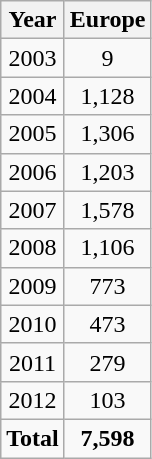<table class="wikitable" style="float:center; clear:center; margin:0 0 1em 1em; text-align:center;">
<tr>
<th>Year</th>
<th>Europe</th>
</tr>
<tr>
<td>2003</td>
<td>9</td>
</tr>
<tr>
<td>2004</td>
<td>1,128</td>
</tr>
<tr>
<td>2005</td>
<td>1,306</td>
</tr>
<tr>
<td>2006</td>
<td>1,203</td>
</tr>
<tr>
<td>2007</td>
<td>1,578</td>
</tr>
<tr>
<td>2008</td>
<td>1,106</td>
</tr>
<tr>
<td>2009</td>
<td>773</td>
</tr>
<tr>
<td>2010</td>
<td>473</td>
</tr>
<tr>
<td>2011</td>
<td>279</td>
</tr>
<tr>
<td>2012</td>
<td>103</td>
</tr>
<tr>
<td><strong>Total</strong></td>
<td><strong>7,598</strong></td>
</tr>
</table>
